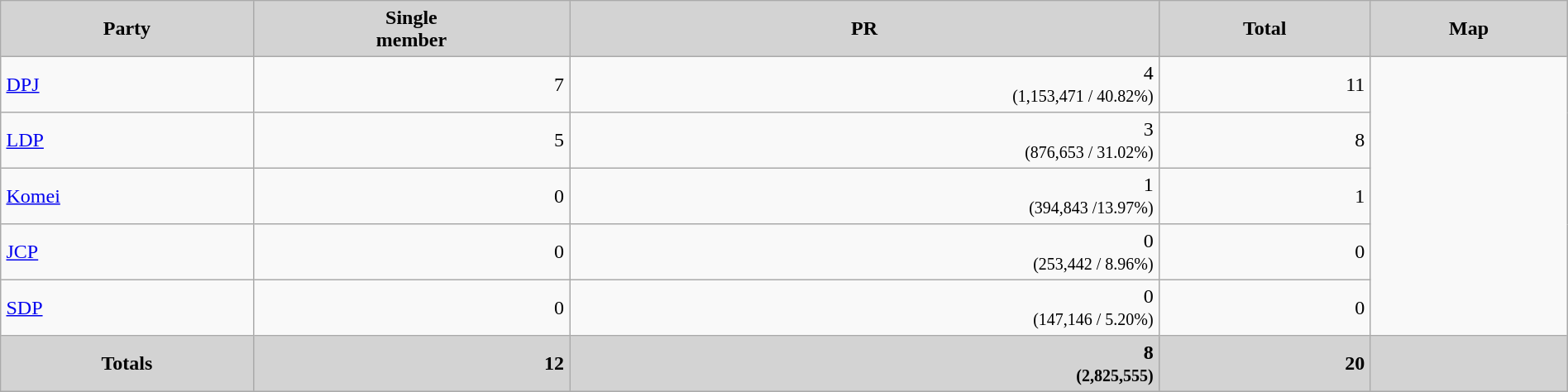<table border="2" cellpadding="4" cellspacing="0" style="width:100%; margin:1em 1em 1em 0; background:#f9f9f9; border:1px #aaa solid; border-collapse:collapse;">
<tr style="background:lightgrey;">
<th>Party</th>
<th>Single<br>member</th>
<th>PR</th>
<th>Total</th>
<th>Map</th>
</tr>
<tr>
<td><a href='#'>DPJ</a></td>
<td style="text-align:right;">7</td>
<td style="text-align:right;">4<br><small>(1,153,471 / 40.82%)</small></td>
<td style="text-align:right;">11</td>
<td rowspan=5></td>
</tr>
<tr>
<td><a href='#'>LDP</a></td>
<td style="text-align:right;">5</td>
<td style="text-align:right;">3<br><small>(876,653 / 31.02%)</small></td>
<td style="text-align:right;">8</td>
</tr>
<tr>
<td><a href='#'>Komei</a></td>
<td style="text-align:right;">0</td>
<td style="text-align:right;">1<br><small>(394,843 /13.97%)</small></td>
<td style="text-align:right;">1</td>
</tr>
<tr>
<td><a href='#'>JCP</a></td>
<td style="text-align:right;">0</td>
<td style="text-align:right;">0<br><small>(253,442 / 8.96%)</small></td>
<td style="text-align:right;">0</td>
</tr>
<tr>
<td><a href='#'>SDP</a></td>
<td style="text-align:right;">0</td>
<td style="text-align:right;">0<br><small>(147,146 / 5.20%)</small></td>
<td style="text-align:right;">0</td>
</tr>
<tr style="background:lightgrey;">
<th><strong>Totals</strong></th>
<th style="text-align:right;">12</th>
<th style="text-align:right;">8<br><small>(2,825,555)</small></th>
<th style="text-align:right;">20</th>
<th></th>
</tr>
</table>
